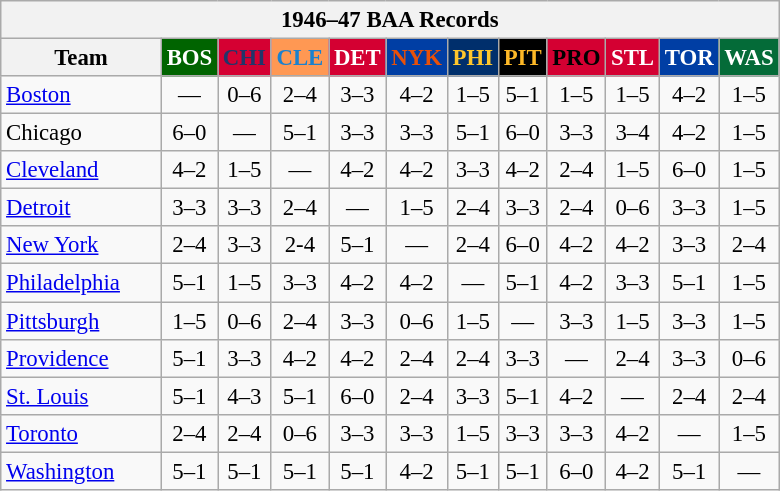<table class="wikitable" style="font-size:95%; text-align:center;">
<tr>
<th colspan=12>1946–47 BAA Records</th>
</tr>
<tr>
<th width=100>Team</th>
<th style="background:#006400;color:#FFFFFF;width=35">BOS</th>
<th style="background:#D50032;color:#22356A;width=35">CHI</th>
<th style="background:#FF9853;color:#1B81CE;width=35">CLE</th>
<th style="background:#D40032;color:#FFFFFF;width=35">DET</th>
<th style="background:#003EA4;color:#E85109;width=35">NYK</th>
<th style="background:#002F6C;color:#FFC72C;width=35">PHI</th>
<th style="background:#000000;color:#FDB827;width=35">PIT</th>
<th style="background:#D40032;color:#000000;width=35">PRO</th>
<th style="background:#D40032;color:#FFFFFF;width=35">STL</th>
<th style="background:#003EA4;color:#FFFFFF;width=35">TOR</th>
<th style="background:#046B38;color:#FFFFFF;width=35">WAS</th>
</tr>
<tr>
<td style="text-align:left;"><a href='#'>Boston</a></td>
<td>—</td>
<td>0–6</td>
<td>2–4</td>
<td>3–3</td>
<td>4–2</td>
<td>1–5</td>
<td>5–1</td>
<td>1–5</td>
<td>1–5</td>
<td>4–2</td>
<td>1–5</td>
</tr>
<tr>
<td style="text-align:left;">Chicago</td>
<td>6–0</td>
<td>—</td>
<td>5–1</td>
<td>3–3</td>
<td>3–3</td>
<td>5–1</td>
<td>6–0</td>
<td>3–3</td>
<td>3–4</td>
<td>4–2</td>
<td>1–5</td>
</tr>
<tr>
<td style="text-align:left;"><a href='#'>Cleveland</a></td>
<td>4–2</td>
<td>1–5</td>
<td>—</td>
<td>4–2</td>
<td>4–2</td>
<td>3–3</td>
<td>4–2</td>
<td>2–4</td>
<td>1–5</td>
<td>6–0</td>
<td>1–5</td>
</tr>
<tr>
<td style="text-align:left;"><a href='#'>Detroit</a></td>
<td>3–3</td>
<td>3–3</td>
<td>2–4</td>
<td>—</td>
<td>1–5</td>
<td>2–4</td>
<td>3–3</td>
<td>2–4</td>
<td>0–6</td>
<td>3–3</td>
<td>1–5</td>
</tr>
<tr>
<td style="text-align:left;"><a href='#'>New York</a></td>
<td>2–4</td>
<td>3–3</td>
<td>2-4</td>
<td>5–1</td>
<td>—</td>
<td>2–4</td>
<td>6–0</td>
<td>4–2</td>
<td>4–2</td>
<td>3–3</td>
<td>2–4</td>
</tr>
<tr>
<td style="text-align:left;"><a href='#'>Philadelphia</a></td>
<td>5–1</td>
<td>1–5</td>
<td>3–3</td>
<td>4–2</td>
<td>4–2</td>
<td>—</td>
<td>5–1</td>
<td>4–2</td>
<td>3–3</td>
<td>5–1</td>
<td>1–5</td>
</tr>
<tr>
<td style="text-align:left;"><a href='#'>Pittsburgh</a></td>
<td>1–5</td>
<td>0–6</td>
<td>2–4</td>
<td>3–3</td>
<td>0–6</td>
<td>1–5</td>
<td>—</td>
<td>3–3</td>
<td>1–5</td>
<td>3–3</td>
<td>1–5</td>
</tr>
<tr>
<td style="text-align:left;"><a href='#'>Providence</a></td>
<td>5–1</td>
<td>3–3</td>
<td>4–2</td>
<td>4–2</td>
<td>2–4</td>
<td>2–4</td>
<td>3–3</td>
<td>—</td>
<td>2–4</td>
<td>3–3</td>
<td>0–6</td>
</tr>
<tr>
<td style="text-align:left;"><a href='#'>St. Louis</a></td>
<td>5–1</td>
<td>4–3</td>
<td>5–1</td>
<td>6–0</td>
<td>2–4</td>
<td>3–3</td>
<td>5–1</td>
<td>4–2</td>
<td>—</td>
<td>2–4</td>
<td>2–4</td>
</tr>
<tr>
<td style="text-align:left;"><a href='#'>Toronto</a></td>
<td>2–4</td>
<td>2–4</td>
<td>0–6</td>
<td>3–3</td>
<td>3–3</td>
<td>1–5</td>
<td>3–3</td>
<td>3–3</td>
<td>4–2</td>
<td>—</td>
<td>1–5</td>
</tr>
<tr>
<td style="text-align:left;"><a href='#'>Washington</a></td>
<td>5–1</td>
<td>5–1</td>
<td>5–1</td>
<td>5–1</td>
<td>4–2</td>
<td>5–1</td>
<td>5–1</td>
<td>6–0</td>
<td>4–2</td>
<td>5–1</td>
<td>—</td>
</tr>
</table>
